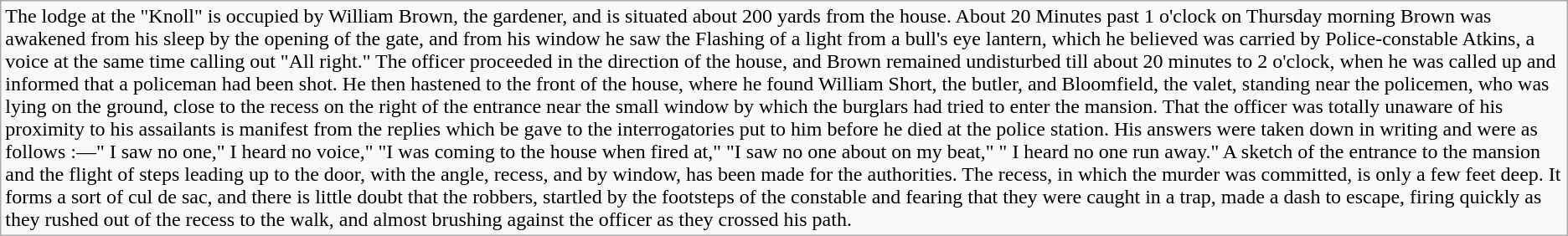<table class="wikitable">
<tr>
<td>The lodge at the "Knoll" is occupied by William Brown, the gardener, and is situated about 200 yards from the house. About 20 Minutes past 1 o'clock on Thursday morning Brown was awakened from his sleep by the opening of the gate, and from his window he saw the Flashing of a light from a bull's eye lantern, which he believed was carried by Police-constable Atkins, a voice at the same time calling out "All right." The officer proceeded in the direction of the house, and Brown remained undisturbed till about 20 minutes to 2 o'clock, when he was called up and informed that a policeman had been shot.  He then hastened to the front of the house, where he found William Short, the butler, and Bloomfield, the valet, standing near the policemen, who was lying on the ground, close to the recess on the right of the entrance near the small window by which the burglars had tried to enter the mansion. That the officer was totally unaware of his proximity to his assailants is manifest from the replies which be gave to the interrogatories put to him before he died at the police station. His answers were taken down in writing and were as follows :—" I saw no one," I heard no voice," "I was coming to the house when fired at," "I saw no one about on my beat," " I heard no one run away." A sketch of the entrance to the mansion and the flight of steps leading up to the door, with the angle, recess, and by window, has been made for the authorities. The recess, in which the murder was committed, is only a few feet deep. It forms a sort of cul de sac, and there is little doubt that the robbers, startled by the footsteps of the constable and fearing that they were caught in a trap, made a dash to escape, firing quickly as they rushed out of the recess to the walk, and almost brushing against the officer as they crossed his path.</td>
</tr>
</table>
